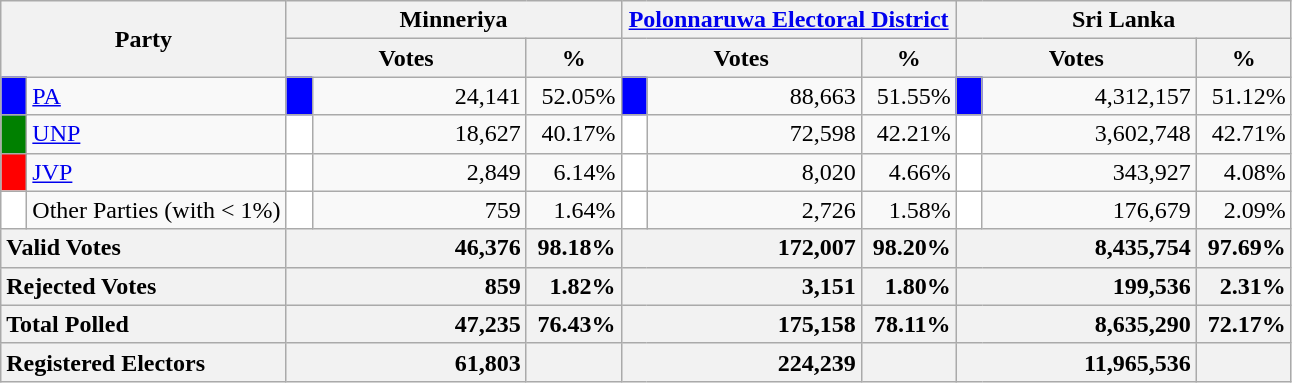<table class="wikitable">
<tr>
<th colspan="2" width="144px"rowspan="2">Party</th>
<th colspan="3" width="216px">Minneriya</th>
<th colspan="3" width="216px"><a href='#'>Polonnaruwa Electoral District</a></th>
<th colspan="3" width="216px">Sri Lanka</th>
</tr>
<tr>
<th colspan="2" width="144px">Votes</th>
<th>%</th>
<th colspan="2" width="144px">Votes</th>
<th>%</th>
<th colspan="2" width="144px">Votes</th>
<th>%</th>
</tr>
<tr>
<td style="background-color:blue;" width="10px"></td>
<td style="text-align:left;"><a href='#'>PA</a></td>
<td style="background-color:blue;" width="10px"></td>
<td style="text-align:right;">24,141</td>
<td style="text-align:right;">52.05%</td>
<td style="background-color:blue;" width="10px"></td>
<td style="text-align:right;">88,663</td>
<td style="text-align:right;">51.55%</td>
<td style="background-color:blue;" width="10px"></td>
<td style="text-align:right;">4,312,157</td>
<td style="text-align:right;">51.12%</td>
</tr>
<tr>
<td style="background-color:green;" width="10px"></td>
<td style="text-align:left;"><a href='#'>UNP</a></td>
<td style="background-color:white;" width="10px"></td>
<td style="text-align:right;">18,627</td>
<td style="text-align:right;">40.17%</td>
<td style="background-color:white;" width="10px"></td>
<td style="text-align:right;">72,598</td>
<td style="text-align:right;">42.21%</td>
<td style="background-color:white;" width="10px"></td>
<td style="text-align:right;">3,602,748</td>
<td style="text-align:right;">42.71%</td>
</tr>
<tr>
<td style="background-color:red;" width="10px"></td>
<td style="text-align:left;"><a href='#'>JVP</a></td>
<td style="background-color:white;" width="10px"></td>
<td style="text-align:right;">2,849</td>
<td style="text-align:right;">6.14%</td>
<td style="background-color:white;" width="10px"></td>
<td style="text-align:right;">8,020</td>
<td style="text-align:right;">4.66%</td>
<td style="background-color:white;" width="10px"></td>
<td style="text-align:right;">343,927</td>
<td style="text-align:right;">4.08%</td>
</tr>
<tr>
<td style="background-color:white;" width="10px"></td>
<td style="text-align:left;">Other Parties (with < 1%)</td>
<td style="background-color:white;" width="10px"></td>
<td style="text-align:right;">759</td>
<td style="text-align:right;">1.64%</td>
<td style="background-color:white;" width="10px"></td>
<td style="text-align:right;">2,726</td>
<td style="text-align:right;">1.58%</td>
<td style="background-color:white;" width="10px"></td>
<td style="text-align:right;">176,679</td>
<td style="text-align:right;">2.09%</td>
</tr>
<tr>
<th colspan="2" width="144px"style="text-align:left;">Valid Votes</th>
<th style="text-align:right;"colspan="2" width="144px">46,376</th>
<th style="text-align:right;">98.18%</th>
<th style="text-align:right;"colspan="2" width="144px">172,007</th>
<th style="text-align:right;">98.20%</th>
<th style="text-align:right;"colspan="2" width="144px">8,435,754</th>
<th style="text-align:right;">97.69%</th>
</tr>
<tr>
<th colspan="2" width="144px"style="text-align:left;">Rejected Votes</th>
<th style="text-align:right;"colspan="2" width="144px">859</th>
<th style="text-align:right;">1.82%</th>
<th style="text-align:right;"colspan="2" width="144px">3,151</th>
<th style="text-align:right;">1.80%</th>
<th style="text-align:right;"colspan="2" width="144px">199,536</th>
<th style="text-align:right;">2.31%</th>
</tr>
<tr>
<th colspan="2" width="144px"style="text-align:left;">Total Polled</th>
<th style="text-align:right;"colspan="2" width="144px">47,235</th>
<th style="text-align:right;">76.43%</th>
<th style="text-align:right;"colspan="2" width="144px">175,158</th>
<th style="text-align:right;">78.11%</th>
<th style="text-align:right;"colspan="2" width="144px">8,635,290</th>
<th style="text-align:right;">72.17%</th>
</tr>
<tr>
<th colspan="2" width="144px"style="text-align:left;">Registered Electors</th>
<th style="text-align:right;"colspan="2" width="144px">61,803</th>
<th></th>
<th style="text-align:right;"colspan="2" width="144px">224,239</th>
<th></th>
<th style="text-align:right;"colspan="2" width="144px">11,965,536</th>
<th></th>
</tr>
</table>
